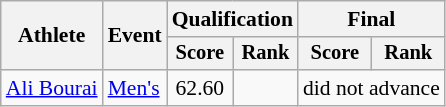<table class="wikitable" style="font-size:90%">
<tr>
<th rowspan="2">Athlete</th>
<th rowspan="2">Event</th>
<th colspan="2">Qualification</th>
<th colspan="2">Final</th>
</tr>
<tr style="font-size:95%">
<th>Score</th>
<th>Rank</th>
<th>Score</th>
<th>Rank</th>
</tr>
<tr align=center>
<td align=left><a href='#'>Ali Bourai</a></td>
<td align=left><a href='#'>Men's</a></td>
<td>62.60</td>
<td></td>
<td colspan=2>did not advance</td>
</tr>
</table>
